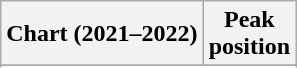<table class="wikitable sortable plainrowheaders" style="text-align:center">
<tr>
<th scope="col">Chart (2021–2022)</th>
<th scope="col">Peak<br>position</th>
</tr>
<tr>
</tr>
<tr>
</tr>
</table>
